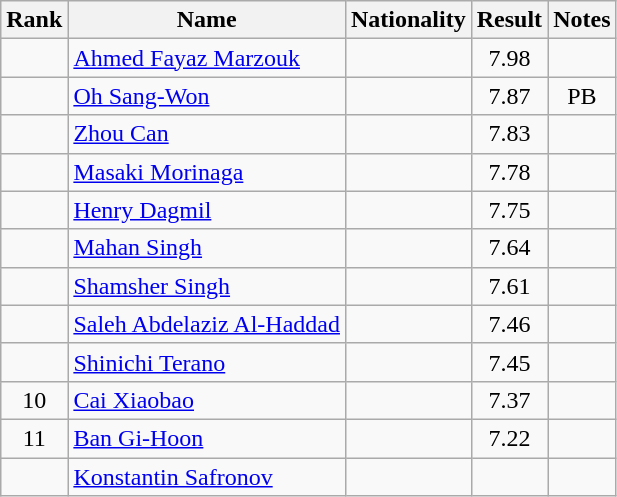<table class="wikitable sortable" style="text-align:center">
<tr>
<th>Rank</th>
<th>Name</th>
<th>Nationality</th>
<th>Result</th>
<th>Notes</th>
</tr>
<tr>
<td></td>
<td align=left><a href='#'>Ahmed Fayaz Marzouk</a></td>
<td align=left></td>
<td>7.98</td>
<td></td>
</tr>
<tr>
<td></td>
<td align=left><a href='#'>Oh Sang-Won</a></td>
<td align=left></td>
<td>7.87</td>
<td>PB</td>
</tr>
<tr>
<td></td>
<td align=left><a href='#'>Zhou Can</a></td>
<td align=left></td>
<td>7.83</td>
<td></td>
</tr>
<tr>
<td></td>
<td align=left><a href='#'>Masaki Morinaga</a></td>
<td align=left></td>
<td>7.78</td>
<td></td>
</tr>
<tr>
<td></td>
<td align=left><a href='#'>Henry Dagmil</a></td>
<td align=left></td>
<td>7.75</td>
<td></td>
</tr>
<tr>
<td></td>
<td align=left><a href='#'>Mahan Singh</a></td>
<td align=left></td>
<td>7.64</td>
<td></td>
</tr>
<tr>
<td></td>
<td align=left><a href='#'>Shamsher Singh</a></td>
<td align=left></td>
<td>7.61</td>
<td></td>
</tr>
<tr>
<td></td>
<td align=left><a href='#'>Saleh Abdelaziz Al-Haddad</a></td>
<td align=left></td>
<td>7.46</td>
<td></td>
</tr>
<tr>
<td></td>
<td align=left><a href='#'>Shinichi Terano</a></td>
<td align=left></td>
<td>7.45</td>
<td></td>
</tr>
<tr>
<td>10</td>
<td align=left><a href='#'>Cai Xiaobao</a></td>
<td align=left></td>
<td>7.37</td>
<td></td>
</tr>
<tr>
<td>11</td>
<td align=left><a href='#'>Ban Gi-Hoon</a></td>
<td align=left></td>
<td>7.22</td>
<td></td>
</tr>
<tr>
<td></td>
<td align=left><a href='#'>Konstantin Safronov</a></td>
<td align=left></td>
<td></td>
<td></td>
</tr>
</table>
